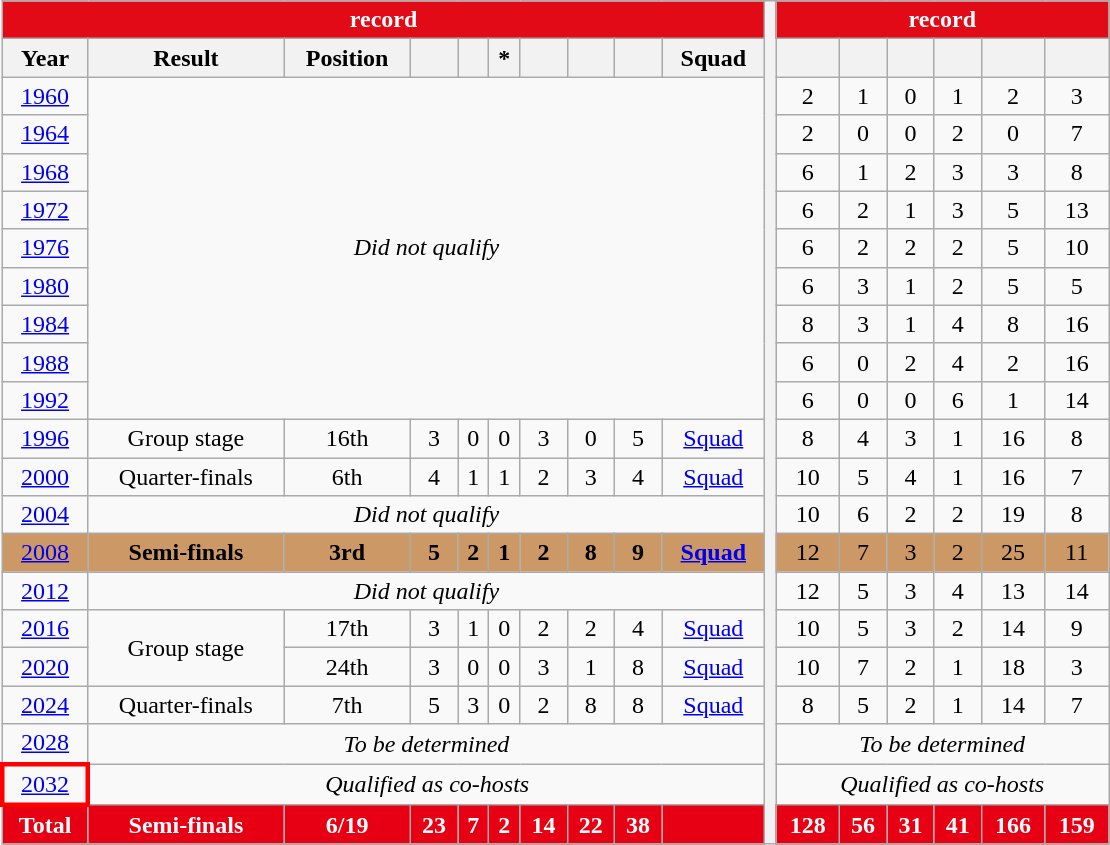<table class="wikitable" style="text-align:center">
<tr>
<th style="width:50px;background:#E30A17;color:#FFFFFF" colspan=10><a href='#'></a> record</th>
<th style="width:1%" rowspan=25></th>
<th style="width:50px;background:#E30A17;color:#FFFFFF" colspan=6><a href='#'></a> record</th>
</tr>
<tr>
<th>Year</th>
<th>Result</th>
<th>Position</th>
<th></th>
<th></th>
<th>*</th>
<th></th>
<th></th>
<th></th>
<th>Squad</th>
<th></th>
<th></th>
<th></th>
<th></th>
<th></th>
<th></th>
</tr>
<tr>
<td> <a href='#'>1960</a></td>
<td colspan=9 rowspan=9><em>Did not qualify</em></td>
<td>2</td>
<td>1</td>
<td>0</td>
<td>1</td>
<td>2</td>
<td>3</td>
</tr>
<tr>
<td> <a href='#'>1964</a></td>
<td>2</td>
<td>0</td>
<td>0</td>
<td>2</td>
<td>0</td>
<td>7</td>
</tr>
<tr>
<td> <a href='#'>1968</a></td>
<td>6</td>
<td>1</td>
<td>2</td>
<td>3</td>
<td>3</td>
<td>8</td>
</tr>
<tr>
<td> <a href='#'>1972</a></td>
<td>6</td>
<td>2</td>
<td>1</td>
<td>3</td>
<td>5</td>
<td>13</td>
</tr>
<tr>
<td> <a href='#'>1976</a></td>
<td>6</td>
<td>2</td>
<td>2</td>
<td>2</td>
<td>5</td>
<td>10</td>
</tr>
<tr>
<td> <a href='#'>1980</a></td>
<td>6</td>
<td>3</td>
<td>1</td>
<td>2</td>
<td>5</td>
<td>5</td>
</tr>
<tr>
<td> <a href='#'>1984</a></td>
<td>8</td>
<td>3</td>
<td>1</td>
<td>4</td>
<td>8</td>
<td>16</td>
</tr>
<tr>
<td> <a href='#'>1988</a></td>
<td>6</td>
<td>0</td>
<td>2</td>
<td>4</td>
<td>2</td>
<td>16</td>
</tr>
<tr>
<td> <a href='#'>1992</a></td>
<td>6</td>
<td>0</td>
<td>0</td>
<td>6</td>
<td>1</td>
<td>14</td>
</tr>
<tr>
<td> <a href='#'>1996</a></td>
<td>Group stage</td>
<td>16th</td>
<td>3</td>
<td>0</td>
<td>0</td>
<td>3</td>
<td>0</td>
<td>5</td>
<td><a href='#'>Squad</a></td>
<td>8</td>
<td>4</td>
<td>3</td>
<td>1</td>
<td>16</td>
<td>8</td>
</tr>
<tr>
<td>  <a href='#'>2000</a></td>
<td>Quarter-finals</td>
<td>6th</td>
<td>4</td>
<td>1</td>
<td>1</td>
<td>2</td>
<td>3</td>
<td>4</td>
<td><a href='#'>Squad</a></td>
<td>10</td>
<td>5</td>
<td>4</td>
<td>1</td>
<td>16</td>
<td>7</td>
</tr>
<tr>
<td> <a href='#'>2004</a></td>
<td colspan=9><em>Did not qualify</em></td>
<td>10</td>
<td>6</td>
<td>2</td>
<td>2</td>
<td>19</td>
<td>8</td>
</tr>
<tr style="background:#c96">
<td>  <a href='#'>2008</a></td>
<td><strong>Semi-finals</strong></td>
<td><strong>3rd</strong></td>
<td><strong>5</strong></td>
<td><strong>2</strong></td>
<td><strong>1</strong></td>
<td><strong>2</strong></td>
<td><strong>8</strong></td>
<td><strong>9</strong></td>
<td><strong><a href='#'>Squad</a></strong></td>
<td>12</td>
<td>7</td>
<td>3</td>
<td>2</td>
<td>25</td>
<td>11</td>
</tr>
<tr>
<td>  <a href='#'>2012</a></td>
<td colspan=9><em>Did not qualify</em></td>
<td>12</td>
<td>5</td>
<td>3</td>
<td>4</td>
<td>13</td>
<td>14</td>
</tr>
<tr>
<td> <a href='#'>2016</a></td>
<td rowspan=2>Group stage</td>
<td>17th</td>
<td>3</td>
<td>1</td>
<td>0</td>
<td>2</td>
<td>2</td>
<td>4</td>
<td><a href='#'>Squad</a></td>
<td>10</td>
<td>5</td>
<td>3</td>
<td>2</td>
<td>14</td>
<td>9</td>
</tr>
<tr>
<td> <a href='#'>2020</a></td>
<td>24th</td>
<td>3</td>
<td>0</td>
<td>0</td>
<td>3</td>
<td>1</td>
<td>8</td>
<td><a href='#'>Squad</a></td>
<td>10</td>
<td>7</td>
<td>2</td>
<td>1</td>
<td>18</td>
<td>3</td>
</tr>
<tr>
<td> <a href='#'>2024</a></td>
<td>Quarter-finals</td>
<td>7th</td>
<td>5</td>
<td>3</td>
<td>0</td>
<td>2</td>
<td>8</td>
<td>8</td>
<td><a href='#'>Squad</a></td>
<td>8</td>
<td>5</td>
<td>2</td>
<td>1</td>
<td>14</td>
<td>7</td>
</tr>
<tr>
<td>  <a href='#'>2028</a></td>
<td colspan=9><em>To be determined</em></td>
<td colspan=6><em>To be determined</em></td>
</tr>
<tr>
<td style="border: 3px solid red">  <a href='#'>2032</a></td>
<td colspan=9><em>Qualified as co-hosts</em></td>
<td colspan=6><em>Qualified as co-hosts</em></td>
</tr>
<tr>
<th style="background:#E70013;color:#FFFFFF">Total</th>
<th style="background:#E70013;color:#FFFFFF">Semi-finals</th>
<th style="background:#E70013;color:#FFFFFF">6/19</th>
<th style="background:#E70013;color:#FFFFFF">23</th>
<th style="background:#E70013;color:#FFFFFF">7</th>
<th style="background:#E70013;color:#FFFFFF">2</th>
<th style="background:#E70013;color:#FFFFFF">14</th>
<th style="background:#E70013;color:#FFFFFF">22</th>
<th style="background:#E70013;color:#FFFFFF">38</th>
<th style="background:#E70013;color:#FFFFFF"></th>
<th style="background:#E70013;color:#FFFFFF">128</th>
<th style="background:#E70013;color:#FFFFFF">56</th>
<th style="background:#E70013;color:#FFFFFF">31</th>
<th style="background:#E70013;color:#FFFFFF">41</th>
<th style="background:#E70013;color:#FFFFFF">166</th>
<th style="background:#E70013;color:#FFFFFF">159</th>
</tr>
</table>
